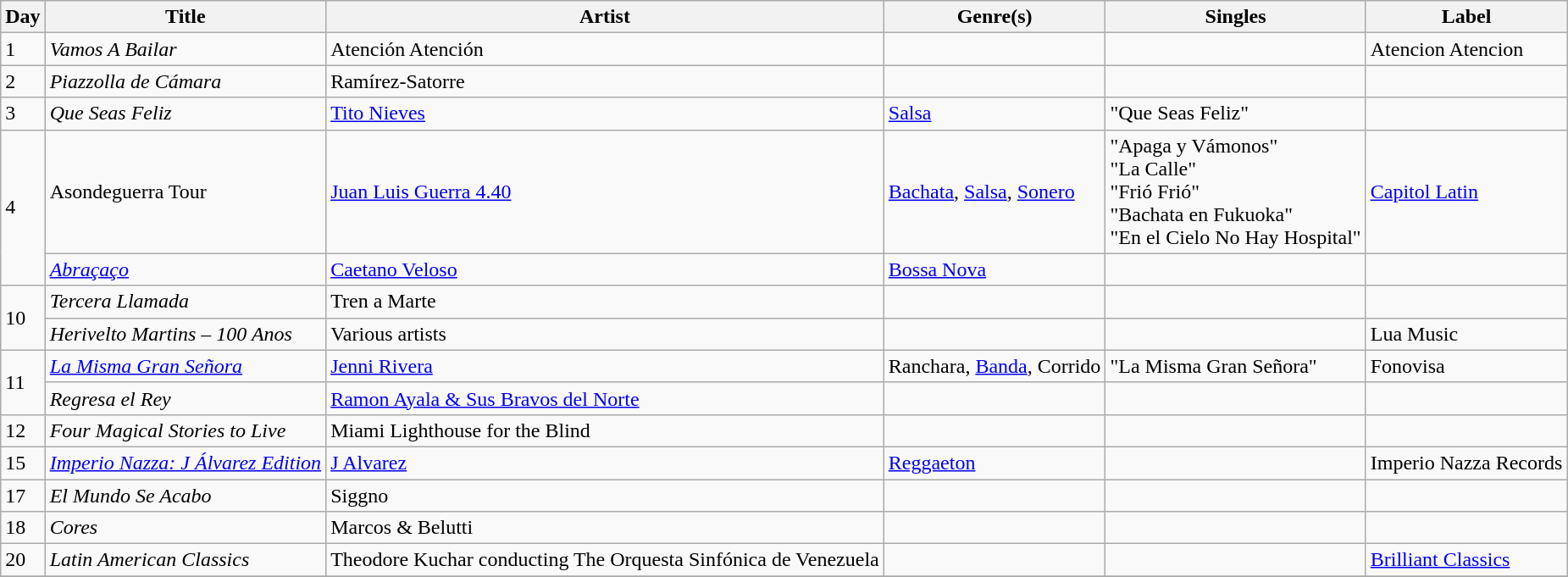<table class="wikitable sortable" style="text-align: left;">
<tr>
<th>Day</th>
<th>Title</th>
<th>Artist</th>
<th>Genre(s)</th>
<th>Singles</th>
<th>Label</th>
</tr>
<tr>
<td rowspan="1">1</td>
<td><em>Vamos A Bailar</em></td>
<td>Atención Atención</td>
<td></td>
<td></td>
<td>Atencion Atencion</td>
</tr>
<tr>
<td rowspan="1">2</td>
<td><em>Piazzolla de Cámara</em></td>
<td>Ramírez-Satorre</td>
<td></td>
<td></td>
<td></td>
</tr>
<tr>
<td rowspan="1">3</td>
<td><em>Que Seas Feliz</em></td>
<td><a href='#'>Tito Nieves</a></td>
<td><a href='#'>Salsa</a></td>
<td>"Que Seas Feliz"</td>
<td></td>
</tr>
<tr>
<td rowspan="2">4</td>
<td>Asondeguerra Tour</td>
<td><a href='#'>Juan Luis Guerra 4.40</a></td>
<td><a href='#'>Bachata</a>, <a href='#'>Salsa</a>, <a href='#'>Sonero</a></td>
<td>"Apaga y Vámonos"<br>"La Calle"<br>"Frió Frió"<br>"Bachata en Fukuoka"<br>"En el Cielo No Hay Hospital"</td>
<td><a href='#'>Capitol Latin</a></td>
</tr>
<tr>
<td><em><a href='#'>Abraçaço</a></em></td>
<td><a href='#'>Caetano Veloso</a></td>
<td><a href='#'>Bossa Nova</a></td>
<td></td>
<td></td>
</tr>
<tr>
<td rowspan="2">10</td>
<td><em>Tercera Llamada</em></td>
<td>Tren a Marte</td>
<td></td>
<td></td>
<td></td>
</tr>
<tr>
<td><em>Herivelto Martins – 100 Anos</em></td>
<td>Various artists</td>
<td></td>
<td></td>
<td>Lua Music</td>
</tr>
<tr>
<td rowspan="2">11</td>
<td><em><a href='#'>La Misma Gran Señora</a></em></td>
<td><a href='#'>Jenni Rivera</a></td>
<td>Ranchara, <a href='#'>Banda</a>, Corrido</td>
<td>"La Misma Gran Señora"</td>
<td>Fonovisa</td>
</tr>
<tr>
<td><em>Regresa el Rey</em></td>
<td><a href='#'>Ramon Ayala & Sus Bravos del Norte</a></td>
<td></td>
<td></td>
<td></td>
</tr>
<tr>
<td rowspan="1">12</td>
<td><em>Four Magical Stories to Live</em></td>
<td>Miami Lighthouse for the Blind</td>
<td></td>
<td></td>
<td></td>
</tr>
<tr>
<td rowspan="1">15</td>
<td><em><a href='#'>Imperio Nazza: J Álvarez Edition</a></em></td>
<td><a href='#'>J Alvarez</a></td>
<td><a href='#'>Reggaeton</a></td>
<td></td>
<td>Imperio Nazza Records</td>
</tr>
<tr>
<td rowspan="1">17</td>
<td><em>El Mundo Se Acabo</em></td>
<td>Siggno</td>
<td></td>
<td></td>
<td></td>
</tr>
<tr>
<td rowspan="1">18</td>
<td><em>Cores</em></td>
<td>Marcos & Belutti</td>
<td></td>
<td></td>
<td></td>
</tr>
<tr>
<td rowspan="1">20</td>
<td><em>Latin American Classics</em></td>
<td>Theodore Kuchar conducting The Orquesta Sinfónica de Venezuela</td>
<td></td>
<td></td>
<td><a href='#'>Brilliant Classics</a></td>
</tr>
<tr>
</tr>
</table>
